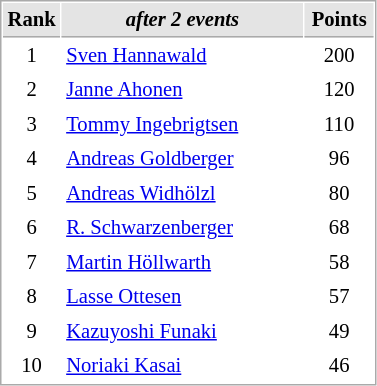<table cellspacing="1" cellpadding="3" style="border:1px solid #AAAAAA;font-size:86%">
<tr bgcolor="#E4E4E4">
<th style="border-bottom:1px solid #AAAAAA" width=10>Rank</th>
<th style="border-bottom:1px solid #AAAAAA" width=155><em>after 2 events</em></th>
<th style="border-bottom:1px solid #AAAAAA" width=40>Points</th>
</tr>
<tr>
<td align=center>1</td>
<td> <a href='#'>Sven Hannawald</a></td>
<td align=center>200</td>
</tr>
<tr>
<td align=center>2</td>
<td> <a href='#'>Janne Ahonen</a></td>
<td align=center>120</td>
</tr>
<tr>
<td align=center>3</td>
<td> <a href='#'>Tommy Ingebrigtsen</a></td>
<td align=center>110</td>
</tr>
<tr>
<td align=center>4</td>
<td> <a href='#'>Andreas Goldberger</a></td>
<td align=center>96</td>
</tr>
<tr>
<td align=center>5</td>
<td> <a href='#'>Andreas Widhölzl</a></td>
<td align=center>80</td>
</tr>
<tr>
<td align=center>6</td>
<td> <a href='#'>R. Schwarzenberger</a></td>
<td align=center>68</td>
</tr>
<tr>
<td align=center>7</td>
<td> <a href='#'>Martin Höllwarth</a></td>
<td align=center>58</td>
</tr>
<tr>
<td align=center>8</td>
<td> <a href='#'>Lasse Ottesen</a></td>
<td align=center>57</td>
</tr>
<tr>
<td align=center>9</td>
<td> <a href='#'>Kazuyoshi Funaki</a></td>
<td align=center>49</td>
</tr>
<tr>
<td align=center>10</td>
<td> <a href='#'>Noriaki Kasai</a></td>
<td align=center>46</td>
</tr>
</table>
